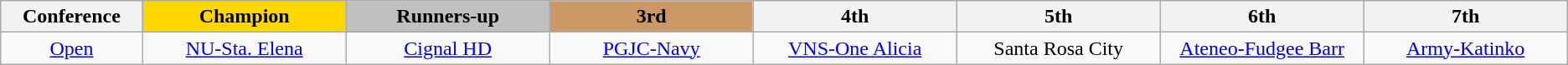<table class="wikitable" style="font-size:90% align=center;">
<tr>
<th width=5%>Conference</th>
<th width=9% style="background:gold;">Champion</th>
<th width=9% style="background:silver;">Runners-up</th>
<th width=9% style="background:#CC9966;">3rd</th>
<th width=9%>4th</th>
<th width=9%>5th</th>
<th width=9%>6th</th>
<th width=9%>7th</th>
</tr>
<tr align=center>
<td><a href='#'>Open</a></td>
<td><a href='#'>NU-Sta. Elena</a></td>
<td><a href='#'>Cignal HD</a></td>
<td><a href='#'>PGJC-Navy</a></td>
<td><a href='#'>VNS-One Alicia</a></td>
<td>Santa Rosa City</td>
<td><a href='#'>Ateneo-Fudgee Barr</a></td>
<td><a href='#'>Army-Katinko</a></td>
</tr>
</table>
